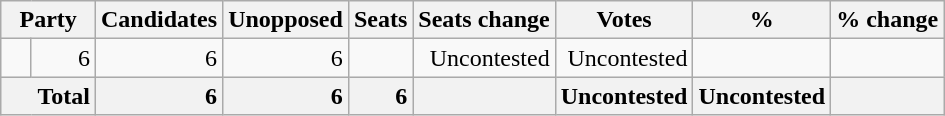<table class="wikitable">
<tr>
<th colspan=2>Party</th>
<th>Candidates</th>
<th>Unopposed</th>
<th>Seats</th>
<th>Seats change</th>
<th>Votes</th>
<th>%</th>
<th>% change</th>
</tr>
<tr>
<td></td>
<td align=right>6</td>
<td align=right>6</td>
<td align=right>6</td>
<td align=right></td>
<td align=right>Uncontested</td>
<td align=right>Uncontested</td>
<td align=right></td>
</tr>
<tr class="sortbottom" style="font-weight: bold; text-align: right; background: #f2f2f2;">
<th colspan="2" style="padding-left: 1.5em; text-align: left;">Total</th>
<td align=right>6</td>
<td align=right>6</td>
<td align=right>6</td>
<td align=right></td>
<td align=right>Uncontested</td>
<td align=right>Uncontested</td>
<td align=right></td>
</tr>
</table>
